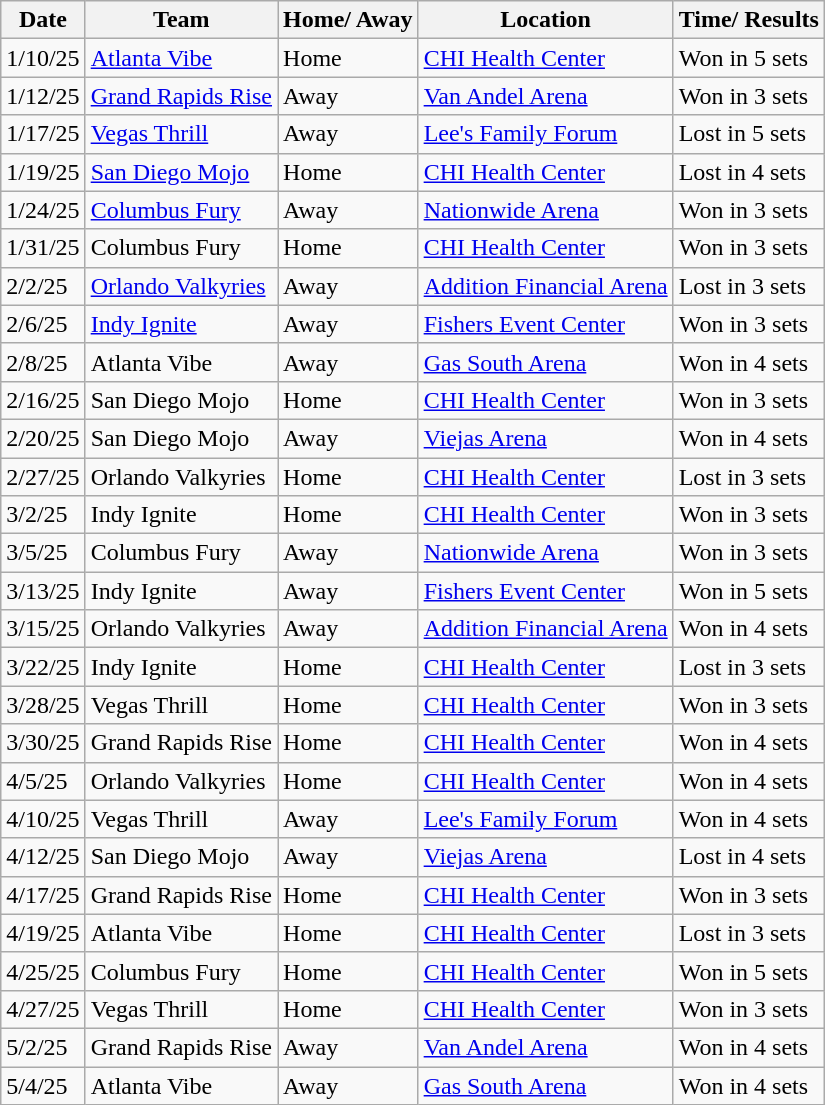<table class="wikitable">
<tr>
<th>Date</th>
<th>Team</th>
<th>Home/ Away</th>
<th>Location</th>
<th>Time/ Results</th>
</tr>
<tr>
<td>1/10/25</td>
<td><a href='#'>Atlanta Vibe</a></td>
<td>Home</td>
<td><a href='#'>CHI Health Center</a></td>
<td>Won in 5 sets</td>
</tr>
<tr>
<td>1/12/25</td>
<td><a href='#'>Grand Rapids Rise</a></td>
<td>Away</td>
<td><a href='#'>Van Andel Arena</a></td>
<td>Won in 3 sets</td>
</tr>
<tr>
<td>1/17/25</td>
<td><a href='#'>Vegas Thrill</a></td>
<td>Away</td>
<td><a href='#'>Lee's Family Forum</a></td>
<td>Lost in 5 sets</td>
</tr>
<tr>
<td>1/19/25</td>
<td><a href='#'>San Diego Mojo</a></td>
<td>Home</td>
<td><a href='#'>CHI Health Center</a></td>
<td>Lost in 4 sets</td>
</tr>
<tr>
<td>1/24/25</td>
<td><a href='#'>Columbus Fury</a></td>
<td>Away</td>
<td><a href='#'>Nationwide Arena</a></td>
<td>Won in 3 sets</td>
</tr>
<tr>
<td>1/31/25</td>
<td>Columbus Fury</td>
<td>Home</td>
<td><a href='#'>CHI Health Center</a></td>
<td>Won in 3 sets</td>
</tr>
<tr>
<td>2/2/25</td>
<td><a href='#'>Orlando Valkyries</a></td>
<td>Away</td>
<td><a href='#'>Addition Financial Arena</a></td>
<td>Lost in 3 sets</td>
</tr>
<tr>
<td>2/6/25</td>
<td><a href='#'>Indy Ignite</a></td>
<td>Away</td>
<td><a href='#'>Fishers Event Center</a></td>
<td>Won in 3 sets</td>
</tr>
<tr>
<td>2/8/25</td>
<td>Atlanta Vibe</td>
<td>Away</td>
<td><a href='#'>Gas South Arena</a></td>
<td>Won in 4 sets</td>
</tr>
<tr>
<td>2/16/25</td>
<td>San Diego Mojo</td>
<td>Home</td>
<td><a href='#'>CHI Health Center</a></td>
<td>Won in 3 sets</td>
</tr>
<tr>
<td>2/20/25</td>
<td>San Diego Mojo</td>
<td>Away</td>
<td><a href='#'>Viejas Arena</a></td>
<td>Won in 4 sets</td>
</tr>
<tr>
<td>2/27/25</td>
<td>Orlando Valkyries</td>
<td>Home</td>
<td><a href='#'>CHI Health Center</a></td>
<td>Lost in 3 sets</td>
</tr>
<tr>
<td>3/2/25</td>
<td>Indy Ignite</td>
<td>Home</td>
<td><a href='#'>CHI Health Center</a></td>
<td>Won in 3 sets</td>
</tr>
<tr>
<td>3/5/25</td>
<td>Columbus Fury</td>
<td>Away</td>
<td><a href='#'>Nationwide Arena</a></td>
<td>Won in 3 sets</td>
</tr>
<tr>
<td>3/13/25</td>
<td>Indy Ignite</td>
<td>Away</td>
<td><a href='#'>Fishers Event Center</a></td>
<td>Won in 5 sets</td>
</tr>
<tr>
<td>3/15/25</td>
<td>Orlando Valkyries</td>
<td>Away</td>
<td><a href='#'>Addition Financial Arena</a></td>
<td>Won in 4 sets</td>
</tr>
<tr>
<td>3/22/25</td>
<td>Indy Ignite</td>
<td>Home</td>
<td><a href='#'>CHI Health Center</a></td>
<td>Lost in 3 sets</td>
</tr>
<tr>
<td>3/28/25</td>
<td>Vegas Thrill</td>
<td>Home</td>
<td><a href='#'>CHI Health Center</a></td>
<td>Won in 3 sets</td>
</tr>
<tr>
<td>3/30/25</td>
<td>Grand Rapids Rise</td>
<td>Home</td>
<td><a href='#'>CHI Health Center</a></td>
<td>Won in 4 sets</td>
</tr>
<tr>
<td>4/5/25</td>
<td>Orlando Valkyries</td>
<td>Home</td>
<td><a href='#'>CHI Health Center</a></td>
<td>Won in 4 sets</td>
</tr>
<tr>
<td>4/10/25</td>
<td>Vegas Thrill</td>
<td>Away</td>
<td><a href='#'>Lee's Family Forum</a></td>
<td>Won in 4 sets</td>
</tr>
<tr>
<td>4/12/25</td>
<td>San Diego Mojo</td>
<td>Away</td>
<td><a href='#'>Viejas Arena</a></td>
<td>Lost in 4 sets</td>
</tr>
<tr>
<td>4/17/25</td>
<td>Grand Rapids Rise</td>
<td>Home</td>
<td><a href='#'>CHI Health Center</a></td>
<td>Won in 3 sets</td>
</tr>
<tr>
<td>4/19/25</td>
<td>Atlanta Vibe</td>
<td>Home</td>
<td><a href='#'>CHI Health Center</a></td>
<td>Lost in 3 sets</td>
</tr>
<tr>
<td>4/25/25</td>
<td>Columbus Fury</td>
<td>Home</td>
<td><a href='#'>CHI Health Center</a></td>
<td>Won in 5 sets</td>
</tr>
<tr>
<td>4/27/25</td>
<td>Vegas Thrill</td>
<td>Home</td>
<td><a href='#'>CHI Health Center</a></td>
<td>Won in 3 sets</td>
</tr>
<tr>
<td>5/2/25</td>
<td>Grand Rapids Rise</td>
<td>Away</td>
<td><a href='#'>Van Andel Arena</a></td>
<td>Won in 4 sets</td>
</tr>
<tr>
<td>5/4/25</td>
<td>Atlanta Vibe</td>
<td>Away</td>
<td><a href='#'>Gas South Arena</a></td>
<td>Won in 4 sets</td>
</tr>
</table>
